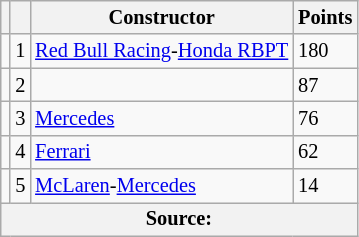<table class="wikitable" style="font-size: 85%;">
<tr>
<th scope="col"></th>
<th scope="col"></th>
<th scope="col">Constructor</th>
<th scope="col">Points</th>
</tr>
<tr>
<td align="left"></td>
<td align="center">1</td>
<td> <a href='#'>Red Bull Racing</a>-<a href='#'>Honda RBPT</a></td>
<td align="left">180</td>
</tr>
<tr>
<td align="left"></td>
<td align="center">2</td>
<td></td>
<td align="left">87</td>
</tr>
<tr>
<td align="left"></td>
<td align="center">3</td>
<td> <a href='#'>Mercedes</a></td>
<td align="left">76</td>
</tr>
<tr>
<td align="left"></td>
<td align="center">4</td>
<td> <a href='#'>Ferrari</a></td>
<td align="left">62</td>
</tr>
<tr>
<td align="left"></td>
<td align="center">5</td>
<td> <a href='#'>McLaren</a>-<a href='#'>Mercedes</a></td>
<td align="left">14</td>
</tr>
<tr>
<th colspan=4>Source:</th>
</tr>
</table>
